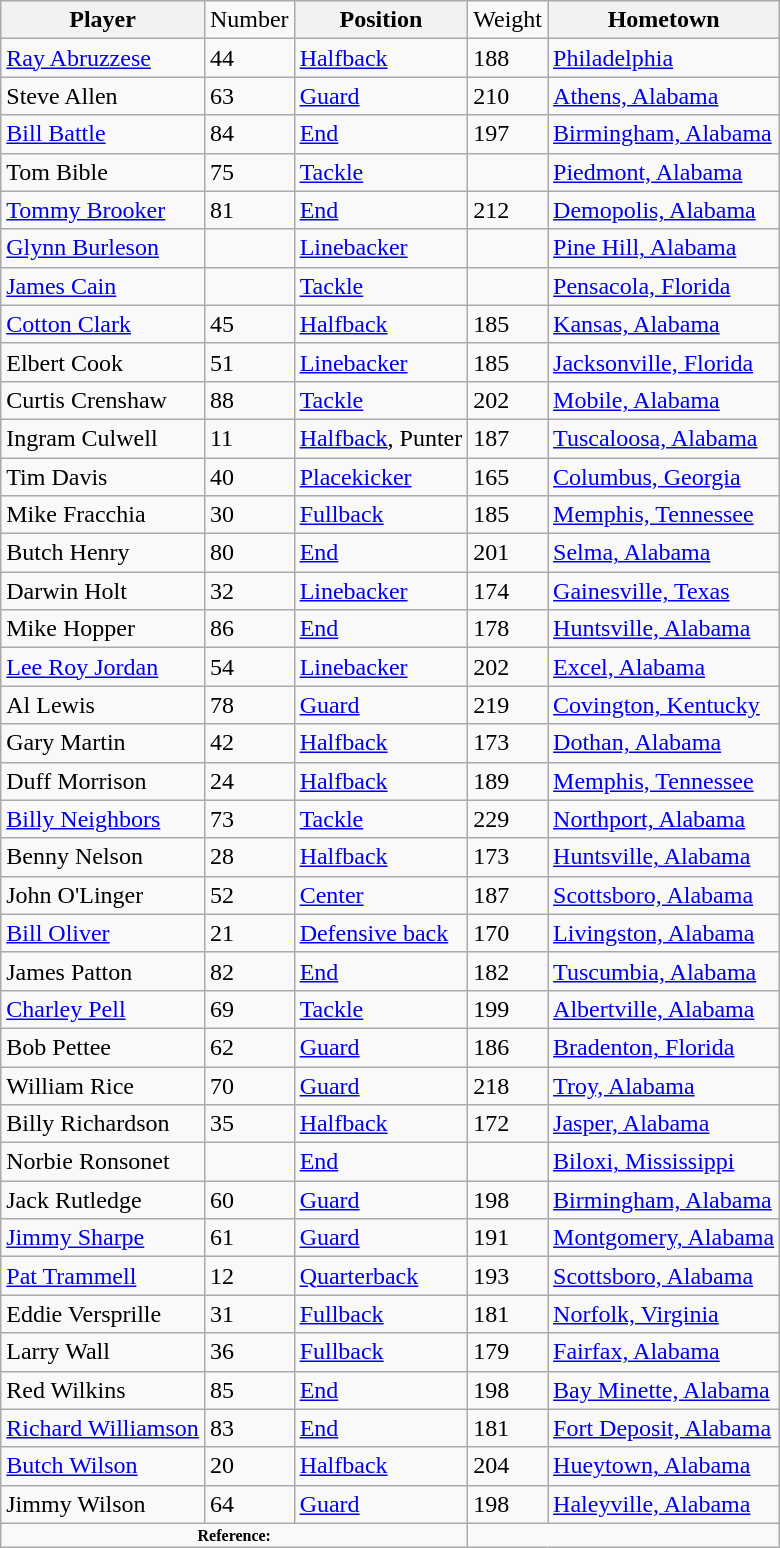<table class="wikitable" border="1">
<tr ;>
<th>Player</th>
<td>Number</td>
<th>Position</th>
<td>Weight</td>
<th>Hometown</th>
</tr>
<tr>
<td><a href='#'>Ray Abruzzese</a></td>
<td>44</td>
<td><a href='#'>Halfback</a></td>
<td>188</td>
<td><a href='#'>Philadelphia</a></td>
</tr>
<tr>
<td>Steve Allen</td>
<td>63</td>
<td><a href='#'>Guard</a></td>
<td>210</td>
<td><a href='#'>Athens, Alabama</a></td>
</tr>
<tr>
<td><a href='#'>Bill Battle</a></td>
<td>84</td>
<td><a href='#'>End</a></td>
<td>197</td>
<td><a href='#'>Birmingham, Alabama</a></td>
</tr>
<tr>
<td>Tom Bible</td>
<td>75</td>
<td><a href='#'>Tackle</a></td>
<td></td>
<td><a href='#'>Piedmont, Alabama</a></td>
</tr>
<tr>
<td><a href='#'>Tommy Brooker</a></td>
<td>81</td>
<td><a href='#'>End</a></td>
<td>212</td>
<td><a href='#'>Demopolis, Alabama</a></td>
</tr>
<tr>
<td><a href='#'>Glynn Burleson</a></td>
<td></td>
<td><a href='#'>Linebacker</a></td>
<td></td>
<td><a href='#'>Pine Hill, Alabama</a></td>
</tr>
<tr>
<td><a href='#'>James Cain</a></td>
<td></td>
<td><a href='#'>Tackle</a></td>
<td></td>
<td><a href='#'>Pensacola, Florida</a></td>
</tr>
<tr>
<td><a href='#'>Cotton Clark</a></td>
<td>45</td>
<td><a href='#'>Halfback</a></td>
<td>185</td>
<td><a href='#'>Kansas, Alabama</a></td>
</tr>
<tr>
<td>Elbert Cook</td>
<td>51</td>
<td><a href='#'>Linebacker</a></td>
<td>185</td>
<td><a href='#'>Jacksonville, Florida</a></td>
</tr>
<tr>
<td>Curtis Crenshaw</td>
<td>88</td>
<td><a href='#'>Tackle</a></td>
<td>202</td>
<td><a href='#'>Mobile, Alabama</a></td>
</tr>
<tr>
<td>Ingram Culwell</td>
<td>11</td>
<td><a href='#'>Halfback</a>, Punter</td>
<td>187</td>
<td><a href='#'>Tuscaloosa, Alabama</a></td>
</tr>
<tr>
<td>Tim Davis</td>
<td>40</td>
<td><a href='#'>Placekicker</a></td>
<td>165</td>
<td><a href='#'>Columbus, Georgia</a></td>
</tr>
<tr>
<td>Mike Fracchia</td>
<td>30</td>
<td><a href='#'>Fullback</a></td>
<td>185</td>
<td><a href='#'>Memphis, Tennessee</a></td>
</tr>
<tr>
<td>Butch Henry</td>
<td>80</td>
<td><a href='#'>End</a></td>
<td>201</td>
<td><a href='#'>Selma, Alabama</a></td>
</tr>
<tr>
<td>Darwin Holt</td>
<td>32</td>
<td><a href='#'>Linebacker</a></td>
<td>174</td>
<td><a href='#'>Gainesville, Texas</a></td>
</tr>
<tr>
<td>Mike Hopper</td>
<td>86</td>
<td><a href='#'>End</a></td>
<td>178</td>
<td><a href='#'>Huntsville, Alabama</a></td>
</tr>
<tr>
<td><a href='#'>Lee Roy Jordan</a></td>
<td>54</td>
<td><a href='#'>Linebacker</a></td>
<td>202</td>
<td><a href='#'>Excel, Alabama</a></td>
</tr>
<tr>
<td>Al Lewis</td>
<td>78</td>
<td><a href='#'>Guard</a></td>
<td>219</td>
<td><a href='#'>Covington, Kentucky</a></td>
</tr>
<tr>
<td>Gary Martin</td>
<td>42</td>
<td><a href='#'>Halfback</a></td>
<td>173</td>
<td><a href='#'>Dothan, Alabama</a></td>
</tr>
<tr>
<td>Duff Morrison</td>
<td>24</td>
<td><a href='#'>Halfback</a></td>
<td>189</td>
<td><a href='#'>Memphis, Tennessee</a></td>
</tr>
<tr>
<td><a href='#'>Billy Neighbors</a></td>
<td>73</td>
<td><a href='#'>Tackle</a></td>
<td>229</td>
<td><a href='#'>Northport, Alabama</a></td>
</tr>
<tr>
<td>Benny Nelson</td>
<td>28</td>
<td><a href='#'>Halfback</a></td>
<td>173</td>
<td><a href='#'>Huntsville, Alabama</a></td>
</tr>
<tr>
<td>John O'Linger</td>
<td>52</td>
<td><a href='#'>Center</a></td>
<td>187</td>
<td><a href='#'>Scottsboro, Alabama</a></td>
</tr>
<tr>
<td><a href='#'>Bill Oliver</a></td>
<td>21</td>
<td><a href='#'>Defensive back</a></td>
<td>170</td>
<td><a href='#'>Livingston, Alabama</a></td>
</tr>
<tr>
<td>James Patton</td>
<td>82</td>
<td><a href='#'>End</a></td>
<td>182</td>
<td><a href='#'>Tuscumbia, Alabama</a></td>
</tr>
<tr>
<td><a href='#'>Charley Pell</a></td>
<td>69</td>
<td><a href='#'>Tackle</a></td>
<td>199</td>
<td><a href='#'>Albertville, Alabama</a></td>
</tr>
<tr>
<td>Bob Pettee</td>
<td>62</td>
<td><a href='#'>Guard</a></td>
<td>186</td>
<td><a href='#'>Bradenton, Florida</a></td>
</tr>
<tr>
<td>William Rice</td>
<td>70</td>
<td><a href='#'>Guard</a></td>
<td>218</td>
<td><a href='#'>Troy, Alabama</a></td>
</tr>
<tr>
<td>Billy Richardson</td>
<td>35</td>
<td><a href='#'>Halfback</a></td>
<td>172</td>
<td><a href='#'>Jasper, Alabama</a></td>
</tr>
<tr>
<td>Norbie Ronsonet</td>
<td></td>
<td><a href='#'>End</a></td>
<td></td>
<td><a href='#'>Biloxi, Mississippi</a></td>
</tr>
<tr>
<td>Jack Rutledge</td>
<td>60</td>
<td><a href='#'>Guard</a></td>
<td>198</td>
<td><a href='#'>Birmingham, Alabama</a></td>
</tr>
<tr>
<td><a href='#'>Jimmy Sharpe</a></td>
<td>61</td>
<td><a href='#'>Guard</a></td>
<td>191</td>
<td><a href='#'>Montgomery, Alabama</a></td>
</tr>
<tr>
<td><a href='#'>Pat Trammell</a></td>
<td>12</td>
<td><a href='#'>Quarterback</a></td>
<td>193</td>
<td><a href='#'>Scottsboro, Alabama</a></td>
</tr>
<tr>
<td>Eddie Versprille</td>
<td>31</td>
<td><a href='#'>Fullback</a></td>
<td>181</td>
<td><a href='#'>Norfolk, Virginia</a></td>
</tr>
<tr>
<td>Larry Wall</td>
<td>36</td>
<td><a href='#'>Fullback</a></td>
<td>179</td>
<td><a href='#'>Fairfax, Alabama</a></td>
</tr>
<tr>
<td>Red Wilkins</td>
<td>85</td>
<td><a href='#'>End</a></td>
<td>198</td>
<td><a href='#'>Bay Minette, Alabama</a></td>
</tr>
<tr>
<td><a href='#'>Richard Williamson</a></td>
<td>83</td>
<td><a href='#'>End</a></td>
<td>181</td>
<td><a href='#'>Fort Deposit, Alabama</a></td>
</tr>
<tr>
<td><a href='#'>Butch Wilson</a></td>
<td>20</td>
<td><a href='#'>Halfback</a></td>
<td>204</td>
<td><a href='#'>Hueytown, Alabama</a></td>
</tr>
<tr>
<td>Jimmy Wilson</td>
<td>64</td>
<td><a href='#'>Guard</a></td>
<td>198</td>
<td><a href='#'>Haleyville, Alabama</a></td>
</tr>
<tr>
<td colspan="3" style="font-size: 8pt" align="center"><strong>Reference:</strong></td>
</tr>
</table>
